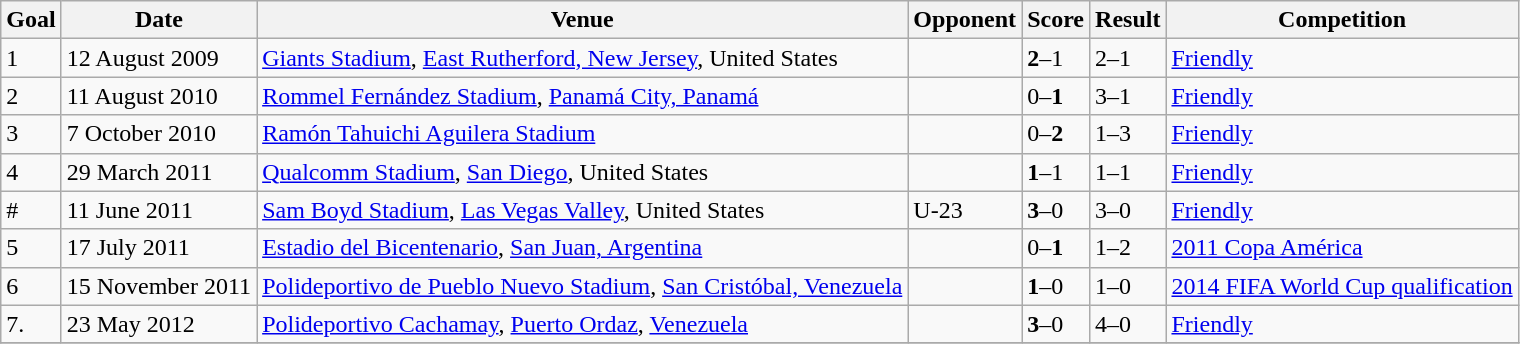<table class="wikitable collapsible collapsed">
<tr>
<th>Goal</th>
<th>Date</th>
<th>Venue</th>
<th>Opponent</th>
<th>Score</th>
<th>Result</th>
<th>Competition</th>
</tr>
<tr>
<td>1</td>
<td>12 August 2009</td>
<td><a href='#'>Giants Stadium</a>, <a href='#'>East Rutherford, New Jersey</a>, United States</td>
<td align=left></td>
<td><strong>2</strong>–1</td>
<td>2–1</td>
<td><a href='#'>Friendly</a></td>
</tr>
<tr>
<td>2</td>
<td>11 August 2010</td>
<td><a href='#'>Rommel Fernández Stadium</a>, <a href='#'>Panamá City, Panamá</a></td>
<td align=left></td>
<td>0–<strong>1</strong></td>
<td>3–1</td>
<td><a href='#'>Friendly</a></td>
</tr>
<tr>
<td>3</td>
<td>7 October 2010</td>
<td><a href='#'>Ramón Tahuichi Aguilera Stadium</a></td>
<td align=left></td>
<td>0–<strong>2</strong></td>
<td>1–3</td>
<td><a href='#'>Friendly</a></td>
</tr>
<tr>
<td>4</td>
<td>29 March 2011</td>
<td><a href='#'>Qualcomm Stadium</a>, <a href='#'>San Diego</a>, United States</td>
<td align=left></td>
<td><strong>1</strong>–1</td>
<td>1–1</td>
<td><a href='#'>Friendly</a></td>
</tr>
<tr>
<td>#</td>
<td>11 June 2011</td>
<td><a href='#'>Sam Boyd Stadium</a>, <a href='#'>Las Vegas Valley</a>, United States</td>
<td align=left> U-23</td>
<td><strong>3</strong>–0</td>
<td>3–0</td>
<td><a href='#'>Friendly</a></td>
</tr>
<tr>
<td>5</td>
<td>17 July 2011</td>
<td><a href='#'>Estadio del Bicentenario</a>, <a href='#'>San Juan, Argentina</a></td>
<td align=left></td>
<td>0–<strong>1</strong></td>
<td>1–2</td>
<td><a href='#'>2011 Copa América</a></td>
</tr>
<tr>
<td>6</td>
<td>15 November 2011</td>
<td><a href='#'>Polideportivo de Pueblo Nuevo Stadium</a>, <a href='#'>San Cristóbal, Venezuela</a></td>
<td align=left></td>
<td><strong>1</strong>–0</td>
<td>1–0</td>
<td><a href='#'>2014 FIFA World Cup qualification</a></td>
</tr>
<tr>
<td>7.</td>
<td>23 May 2012</td>
<td><a href='#'>Polideportivo Cachamay</a>, <a href='#'>Puerto Ordaz</a>, <a href='#'>Venezuela</a></td>
<td></td>
<td><strong>3</strong>–0</td>
<td>4–0</td>
<td><a href='#'>Friendly</a></td>
</tr>
<tr>
</tr>
</table>
